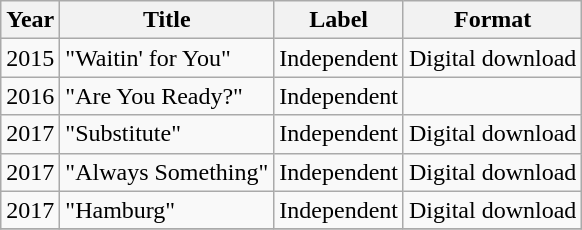<table class="wikitable">
<tr>
<th>Year</th>
<th>Title</th>
<th>Label</th>
<th>Format</th>
</tr>
<tr>
<td>2015</td>
<td>"Waitin' for You"</td>
<td>Independent</td>
<td>Digital download</td>
</tr>
<tr>
<td>2016</td>
<td>"Are You Ready?"</td>
<td>Independent</td>
<td></td>
</tr>
<tr>
<td>2017</td>
<td>"Substitute"</td>
<td>Independent</td>
<td>Digital download</td>
</tr>
<tr>
<td>2017</td>
<td>"Always Something"</td>
<td>Independent</td>
<td>Digital download</td>
</tr>
<tr>
<td>2017</td>
<td>"Hamburg"</td>
<td>Independent</td>
<td>Digital download</td>
</tr>
<tr>
</tr>
</table>
